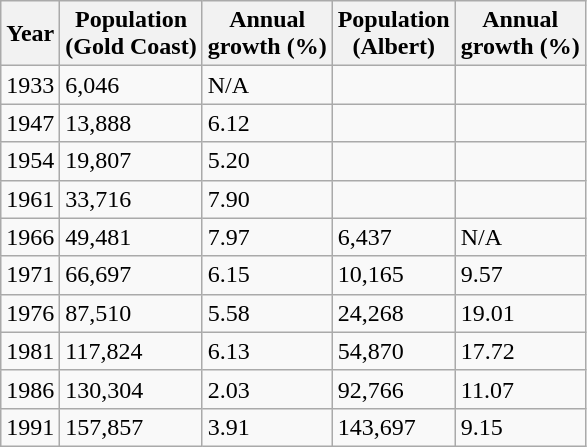<table class="wikitable">
<tr>
<th>Year</th>
<th>Population<br>(Gold Coast)</th>
<th>Annual<br>growth (%)</th>
<th>Population<br>(Albert)</th>
<th>Annual<br>growth (%)</th>
</tr>
<tr>
<td>1933</td>
<td>6,046</td>
<td>N/A</td>
<td></td>
<td></td>
</tr>
<tr>
<td>1947</td>
<td>13,888</td>
<td>6.12</td>
<td></td>
<td></td>
</tr>
<tr>
<td>1954</td>
<td>19,807</td>
<td>5.20</td>
<td></td>
<td></td>
</tr>
<tr>
<td>1961</td>
<td>33,716</td>
<td>7.90</td>
<td></td>
<td></td>
</tr>
<tr>
<td>1966</td>
<td>49,481</td>
<td>7.97</td>
<td>6,437</td>
<td>N/A</td>
</tr>
<tr>
<td>1971</td>
<td>66,697</td>
<td>6.15</td>
<td>10,165</td>
<td>9.57</td>
</tr>
<tr>
<td>1976</td>
<td>87,510</td>
<td>5.58</td>
<td>24,268</td>
<td>19.01</td>
</tr>
<tr>
<td>1981</td>
<td>117,824</td>
<td>6.13</td>
<td>54,870</td>
<td>17.72</td>
</tr>
<tr>
<td>1986</td>
<td>130,304</td>
<td>2.03</td>
<td>92,766</td>
<td>11.07</td>
</tr>
<tr>
<td>1991</td>
<td>157,857</td>
<td>3.91</td>
<td>143,697</td>
<td>9.15</td>
</tr>
</table>
